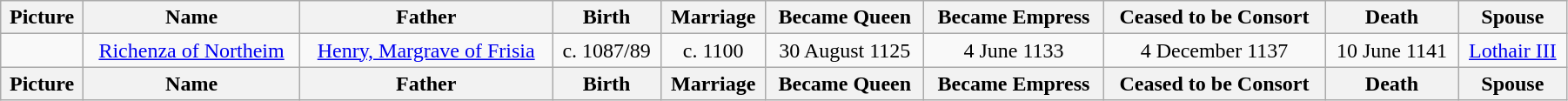<table width=95% class="wikitable">
<tr>
<th>Picture</th>
<th>Name</th>
<th>Father</th>
<th>Birth</th>
<th>Marriage</th>
<th>Became Queen</th>
<th>Became Empress</th>
<th>Ceased to be Consort</th>
<th>Death</th>
<th>Spouse</th>
</tr>
<tr>
<td align=center></td>
<td align=center><a href='#'>Richenza of Northeim</a></td>
<td align="center"><a href='#'>Henry, Margrave of Frisia</a></td>
<td align="center">c. 1087/89</td>
<td align="center">c. 1100</td>
<td align="center">30 August 1125</td>
<td align="center">4 June 1133</td>
<td align="center">4 December 1137</td>
<td align="center">10 June 1141</td>
<td align="center"><a href='#'>Lothair III</a></td>
</tr>
<tr>
<th>Picture</th>
<th>Name</th>
<th>Father</th>
<th>Birth</th>
<th>Marriage</th>
<th>Became Queen</th>
<th>Became Empress</th>
<th>Ceased to be Consort</th>
<th>Death</th>
<th>Spouse</th>
</tr>
</table>
